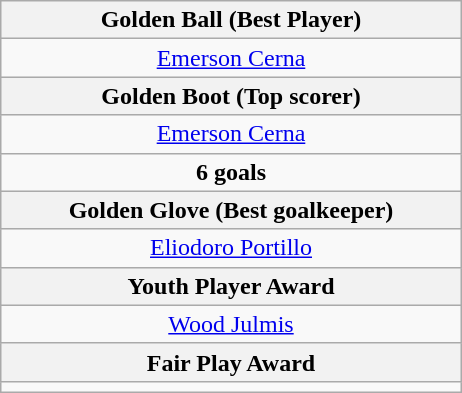<table class="wikitable" style="margin:1em auto;">
<tr>
<th width=300>Golden Ball (Best Player)</th>
</tr>
<tr>
<td align=center> <a href='#'>Emerson Cerna</a></td>
</tr>
<tr>
<th>Golden Boot (Top scorer)</th>
</tr>
<tr>
<td align=center> <a href='#'>Emerson Cerna</a></td>
</tr>
<tr>
<td align=center><strong>6 goals</strong></td>
</tr>
<tr>
<th>Golden Glove (Best goalkeeper)</th>
</tr>
<tr>
<td align=center> <a href='#'>Eliodoro Portillo</a></td>
</tr>
<tr>
<th>Youth Player Award</th>
</tr>
<tr>
<td align=center> <a href='#'>Wood Julmis</a></td>
</tr>
<tr>
<th>Fair Play Award</th>
</tr>
<tr>
<td align=center></td>
</tr>
</table>
